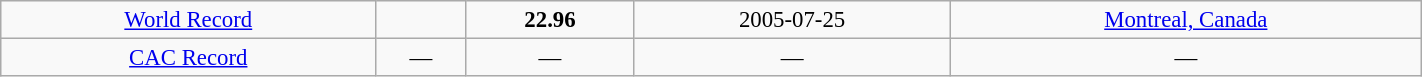<table class="wikitable" style=" text-align:center; font-size:95%;" width="75%">
<tr>
<td><a href='#'>World Record</a></td>
<td></td>
<td><strong>22.96</strong></td>
<td>2005-07-25</td>
<td> <a href='#'>Montreal, Canada</a></td>
</tr>
<tr>
<td><a href='#'>CAC Record</a></td>
<td>—</td>
<td>—</td>
<td>—</td>
<td>—</td>
</tr>
</table>
